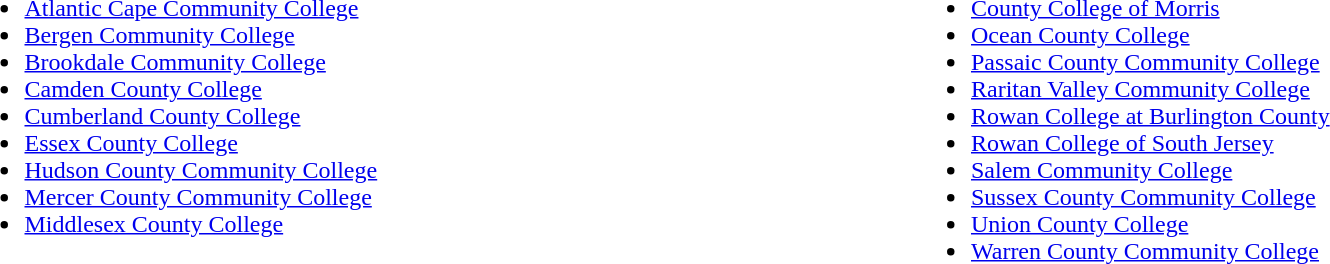<table width="100%">
<tr>
<td valign="top" width="50%"><br><ul><li><a href='#'>Atlantic Cape Community College</a></li><li><a href='#'>Bergen Community College</a></li><li><a href='#'>Brookdale Community College</a></li><li><a href='#'>Camden County College</a></li><li><a href='#'>Cumberland County College</a></li><li><a href='#'>Essex County College</a></li><li><a href='#'>Hudson County Community College</a></li><li><a href='#'>Mercer County Community College</a></li><li><a href='#'>Middlesex County College</a></li></ul></td>
<td valign="top" width="50%"><br><ul><li><a href='#'>County College of Morris</a></li><li><a href='#'>Ocean County College</a></li><li><a href='#'>Passaic County Community College</a></li><li><a href='#'>Raritan Valley Community College</a></li><li><a href='#'>Rowan College at Burlington County</a></li><li><a href='#'>Rowan College of South Jersey</a></li><li><a href='#'>Salem Community College</a></li><li><a href='#'>Sussex County Community College</a></li><li><a href='#'>Union County College</a></li><li><a href='#'>Warren County Community College</a></li></ul></td>
</tr>
</table>
